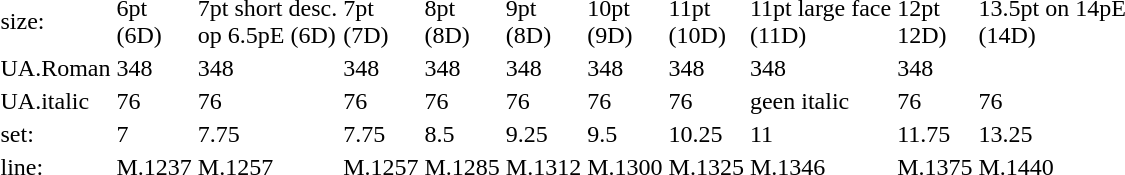<table style="margin-left:40px;">
<tr>
<td>size:</td>
<td>6pt <br>(6D)</td>
<td>7pt short desc.<br>op 6.5pE (6D)</td>
<td>7pt<br>(7D)</td>
<td>8pt<br> (8D)</td>
<td>9pt<br>(8D)</td>
<td>10pt <br>(9D)</td>
<td>11pt<br> (10D)</td>
<td>11pt large face <br> (11D)</td>
<td>12pt <br>12D)</td>
<td>13.5pt on 14pE <br>(14D)</td>
</tr>
<tr>
<td>UA.Roman</td>
<td>348</td>
<td>348</td>
<td>348</td>
<td>348</td>
<td>348</td>
<td>348</td>
<td>348</td>
<td>348</td>
<td>348</td>
</tr>
<tr>
<td>UA.italic</td>
<td>76</td>
<td>76</td>
<td>76</td>
<td>76</td>
<td>76</td>
<td>76</td>
<td>76</td>
<td>geen italic</td>
<td>76</td>
<td>76</td>
</tr>
<tr>
<td>set:</td>
<td>7</td>
<td>7.75</td>
<td>7.75</td>
<td>8.5</td>
<td>9.25</td>
<td>9.5</td>
<td>10.25</td>
<td>11</td>
<td>11.75</td>
<td>13.25</td>
</tr>
<tr>
<td>line:</td>
<td>M.1237</td>
<td>M.1257</td>
<td>M.1257</td>
<td>M.1285</td>
<td>M.1312</td>
<td>M.1300</td>
<td>M.1325</td>
<td>M.1346</td>
<td>M.1375</td>
<td>M.1440</td>
</tr>
</table>
